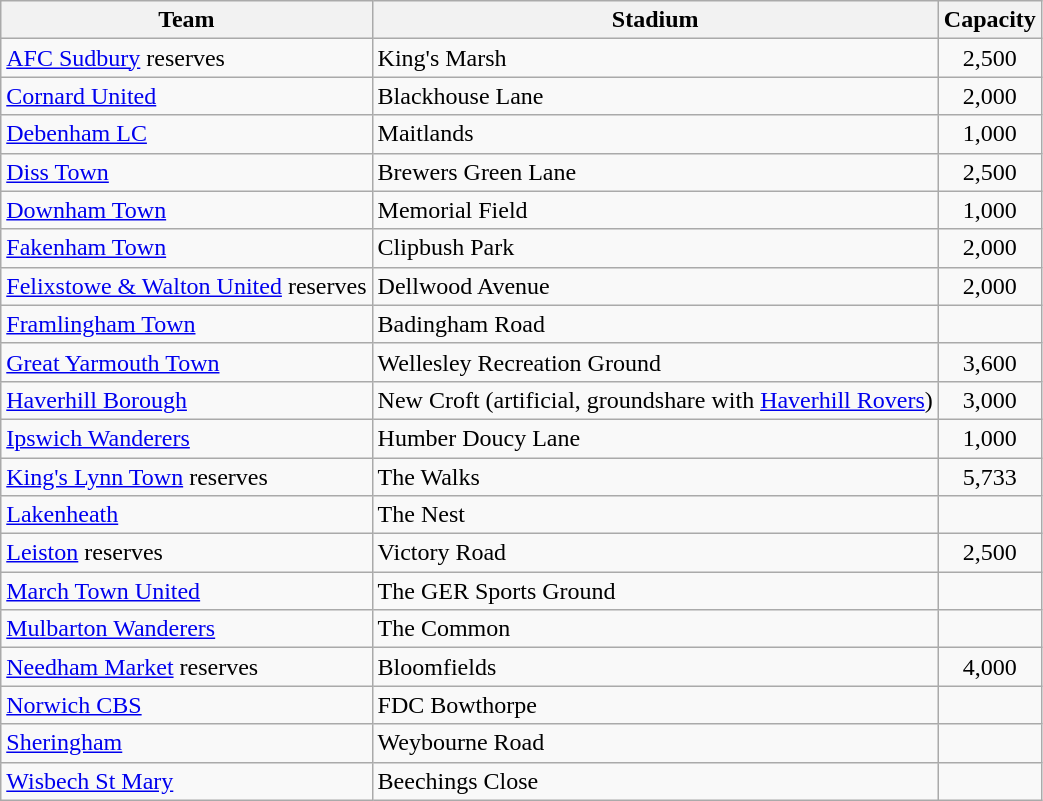<table class="wikitable sortable">
<tr>
<th>Team</th>
<th>Stadium</th>
<th>Capacity</th>
</tr>
<tr>
<td><a href='#'>AFC Sudbury</a> reserves</td>
<td>King's Marsh</td>
<td align="center">2,500</td>
</tr>
<tr>
<td><a href='#'>Cornard United</a></td>
<td>Blackhouse Lane</td>
<td align="center">2,000</td>
</tr>
<tr>
<td><a href='#'>Debenham LC</a></td>
<td>Maitlands</td>
<td align="center">1,000</td>
</tr>
<tr>
<td><a href='#'>Diss Town</a></td>
<td>Brewers Green Lane</td>
<td align="center">2,500</td>
</tr>
<tr>
<td><a href='#'>Downham Town</a></td>
<td>Memorial Field</td>
<td align="center">1,000</td>
</tr>
<tr>
<td><a href='#'>Fakenham Town</a></td>
<td>Clipbush Park</td>
<td align="center">2,000</td>
</tr>
<tr>
<td><a href='#'>Felixstowe & Walton United</a> reserves</td>
<td>Dellwood Avenue</td>
<td align="center">2,000</td>
</tr>
<tr>
<td><a href='#'>Framlingham Town</a></td>
<td>Badingham Road</td>
<td align="center"></td>
</tr>
<tr>
<td><a href='#'>Great Yarmouth Town</a></td>
<td>Wellesley Recreation Ground</td>
<td align="center">3,600</td>
</tr>
<tr>
<td><a href='#'>Haverhill Borough</a></td>
<td>New Croft (artificial, groundshare with <a href='#'>Haverhill Rovers</a>)</td>
<td align="center">3,000</td>
</tr>
<tr>
<td><a href='#'>Ipswich Wanderers</a></td>
<td>Humber Doucy Lane</td>
<td align="center">1,000</td>
</tr>
<tr>
<td><a href='#'>King's Lynn Town</a> reserves</td>
<td>The Walks</td>
<td align="center">5,733</td>
</tr>
<tr>
<td><a href='#'>Lakenheath</a></td>
<td>The Nest</td>
<td align="center"></td>
</tr>
<tr>
<td><a href='#'>Leiston</a> reserves</td>
<td>Victory Road</td>
<td align="center">2,500</td>
</tr>
<tr>
<td><a href='#'>March Town United</a></td>
<td>The GER Sports Ground</td>
<td align="center"></td>
</tr>
<tr>
<td><a href='#'>Mulbarton Wanderers</a></td>
<td>The Common</td>
<td align="center"></td>
</tr>
<tr>
<td><a href='#'>Needham Market</a> reserves</td>
<td>Bloomfields</td>
<td align="center">4,000</td>
</tr>
<tr>
<td><a href='#'>Norwich CBS</a></td>
<td>FDC Bowthorpe</td>
<td align="center"></td>
</tr>
<tr>
<td><a href='#'>Sheringham</a></td>
<td>Weybourne Road</td>
<td align="center"></td>
</tr>
<tr>
<td><a href='#'>Wisbech St Mary</a></td>
<td>Beechings Close</td>
<td align="center"></td>
</tr>
</table>
